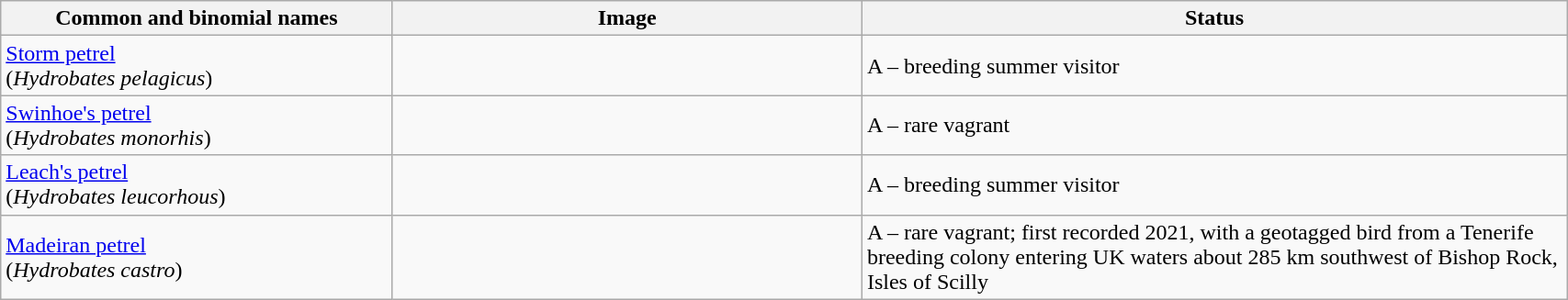<table width=90% class="wikitable">
<tr>
<th width=25%>Common and binomial names</th>
<th width=30%>Image</th>
<th width=45%>Status</th>
</tr>
<tr>
<td><a href='#'>Storm petrel</a><br>(<em>Hydrobates pelagicus</em>)</td>
<td></td>
<td>A – breeding summer visitor</td>
</tr>
<tr>
<td><a href='#'>Swinhoe's petrel</a><br>(<em>Hydrobates monorhis</em>)</td>
<td></td>
<td>A – rare vagrant</td>
</tr>
<tr>
<td><a href='#'>Leach's petrel</a><br>(<em>Hydrobates leucorhous</em>)</td>
<td></td>
<td>A – breeding summer visitor</td>
</tr>
<tr>
<td><a href='#'>Madeiran petrel</a><br>(<em>Hydrobates castro</em>)</td>
<td></td>
<td>A – rare vagrant; first recorded 2021, with a geotagged bird from a Tenerife breeding colony entering UK waters about 285 km southwest of Bishop Rock, Isles of Scilly</td>
</tr>
</table>
